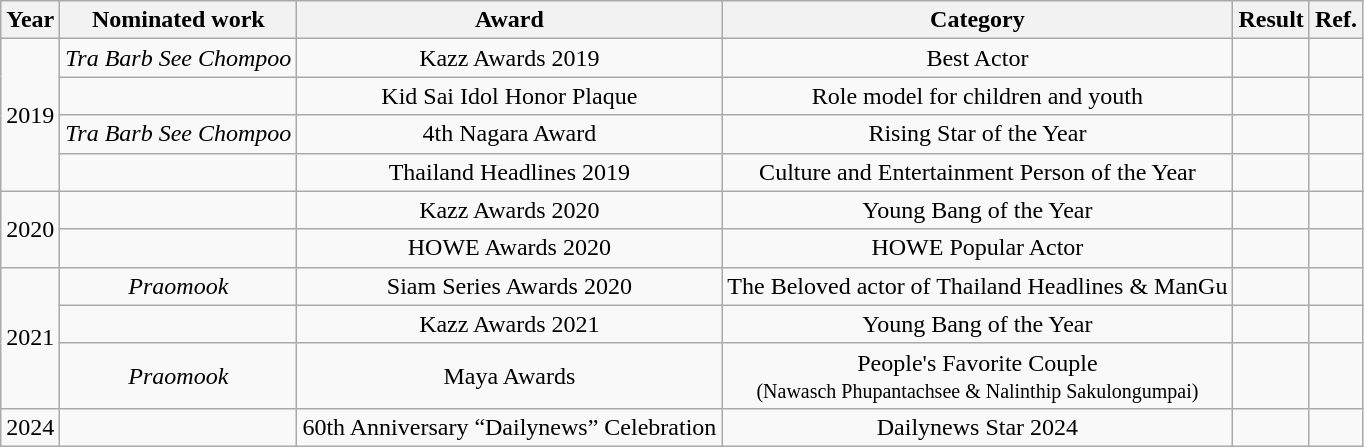<table class="wikitable" style = "text-align:center">
<tr>
<th>Year</th>
<th>Nominated work</th>
<th>Award</th>
<th>Category</th>
<th>Result</th>
<th>Ref.</th>
</tr>
<tr>
<td rowspan=4>2019</td>
<td><em>Tra Barb See Chompoo</em></td>
<td>Kazz Awards 2019</td>
<td>Best Actor</td>
<td></td>
<td></td>
</tr>
<tr>
<td></td>
<td>Kid Sai Idol Honor Plaque</td>
<td>Role model for children and youth</td>
<td></td>
<td></td>
</tr>
<tr>
<td><em>Tra Barb See Chompoo</em></td>
<td>4th Nagara Award</td>
<td>Rising Star of the Year</td>
<td></td>
<td></td>
</tr>
<tr>
<td></td>
<td>Thailand Headlines 2019</td>
<td>Culture and Entertainment Person of the Year</td>
<td></td>
<td></td>
</tr>
<tr>
<td rowspan=2>2020</td>
<td></td>
<td>Kazz Awards 2020</td>
<td>Young Bang of the Year</td>
<td></td>
<td></td>
</tr>
<tr>
<td></td>
<td>HOWE Awards 2020</td>
<td>HOWE Popular Actor</td>
<td></td>
<td></td>
</tr>
<tr>
<td rowspan=3>2021</td>
<td><em>Praomook</em></td>
<td>Siam Series Awards 2020</td>
<td>The Beloved actor of Thailand Headlines & ManGu</td>
<td></td>
<td></td>
</tr>
<tr>
<td></td>
<td>Kazz Awards 2021</td>
<td>Young Bang of the Year</td>
<td></td>
<td></td>
</tr>
<tr>
<td><em>Praomook</em></td>
<td>Maya Awards</td>
<td>People's Favorite Couple <br><small>(Nawasch Phupantachsee & Nalinthip Sakulongumpai)</small></td>
<td></td>
<td></td>
</tr>
<tr>
<td rowspan="1">2024</td>
<td></td>
<td>60th Anniversary “Dailynews” Celebration</td>
<td>Dailynews Star 2024</td>
<td></td>
<td></td>
</tr>
</table>
